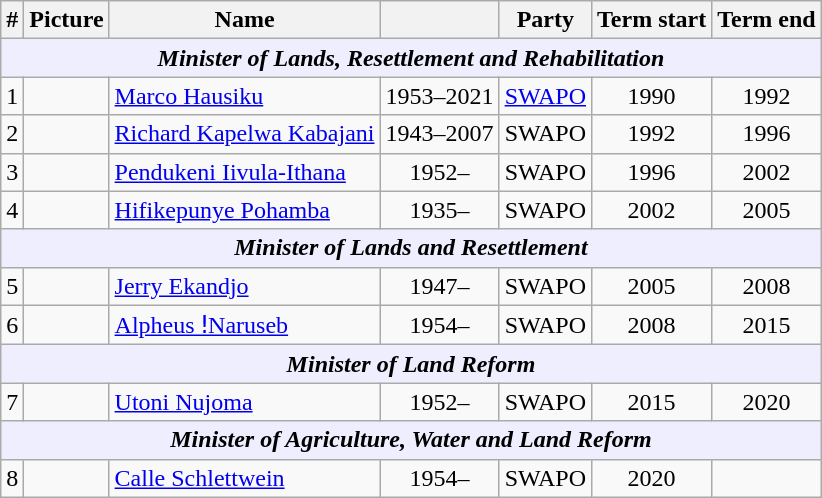<table class="wikitable" style="text-align:center;">
<tr>
<th>#</th>
<th>Picture</th>
<th>Name</th>
<th></th>
<th>Party</th>
<th>Term start</th>
<th>Term end</th>
</tr>
<tr>
<th style="background:#EEEEFF" align="center" colspan="7"><em>Minister of Lands, Resettlement and Rehabilitation</em></th>
</tr>
<tr>
<td>1</td>
<td></td>
<td style="text-align:left;"><a href='#'>Marco Hausiku</a></td>
<td>1953–2021</td>
<td><a href='#'>SWAPO</a></td>
<td>1990</td>
<td>1992</td>
</tr>
<tr>
<td>2</td>
<td></td>
<td style="text-align:left;"><a href='#'>Richard Kapelwa Kabajani</a></td>
<td>1943–2007</td>
<td>SWAPO</td>
<td>1992</td>
<td>1996</td>
</tr>
<tr>
<td>3</td>
<td></td>
<td style="text-align:left;"><a href='#'>Pendukeni Iivula-Ithana</a></td>
<td>1952–</td>
<td>SWAPO</td>
<td>1996</td>
<td>2002</td>
</tr>
<tr>
<td>4</td>
<td></td>
<td style="text-align:left;"><a href='#'>Hifikepunye Pohamba</a></td>
<td>1935–</td>
<td>SWAPO</td>
<td>2002</td>
<td>2005</td>
</tr>
<tr>
<th style="background:#EEEEFF" align="center" colspan="7"><em>Minister of Lands and Resettlement</em></th>
</tr>
<tr>
<td>5</td>
<td></td>
<td style="text-align:left;"><a href='#'>Jerry Ekandjo</a></td>
<td>1947–</td>
<td>SWAPO</td>
<td>2005</td>
<td>2008</td>
</tr>
<tr>
<td>6</td>
<td></td>
<td style="text-align:left;"><a href='#'>Alpheus ǃNaruseb</a></td>
<td>1954–</td>
<td>SWAPO</td>
<td>2008</td>
<td>2015</td>
</tr>
<tr>
<th style="background:#EEEEFF" align="center" colspan="7"><em>Minister of Land Reform</em></th>
</tr>
<tr>
<td>7</td>
<td></td>
<td style="text-align:left;"><a href='#'>Utoni Nujoma</a></td>
<td>1952–</td>
<td>SWAPO</td>
<td>2015</td>
<td>2020</td>
</tr>
<tr>
<th style="background:#EEEEFF" align="center" colspan="7"><em>Minister of Agriculture, Water and Land Reform</em></th>
</tr>
<tr>
<td>8</td>
<td></td>
<td style="text-align:left;"><a href='#'>Calle Schlettwein</a></td>
<td>1954–</td>
<td>SWAPO</td>
<td>2020</td>
<td></td>
</tr>
</table>
